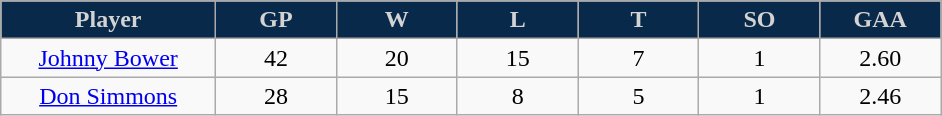<table class="wikitable sortable">
<tr>
<th style="background:#08294a; color:#d3d3d3" width="16%">Player</th>
<th style="background:#08294a; color:#d3d3d3" width="9%">GP</th>
<th style="background:#08294a; color:#d3d3d3" width="9%">W</th>
<th style="background:#08294a; color:#d3d3d3" width="9%">L</th>
<th style="background:#08294a; color:#d3d3d3" width="9%">T</th>
<th style="background:#08294a; color:#d3d3d3" width="9%">SO</th>
<th style="background:#08294a; color:#d3d3d3" width="9%">GAA</th>
</tr>
<tr align="center">
<td><a href='#'>Johnny Bower</a></td>
<td>42</td>
<td>20</td>
<td>15</td>
<td>7</td>
<td>1</td>
<td>2.60</td>
</tr>
<tr align="center">
<td><a href='#'>Don Simmons</a></td>
<td>28</td>
<td>15</td>
<td>8</td>
<td>5</td>
<td>1</td>
<td>2.46</td>
</tr>
</table>
